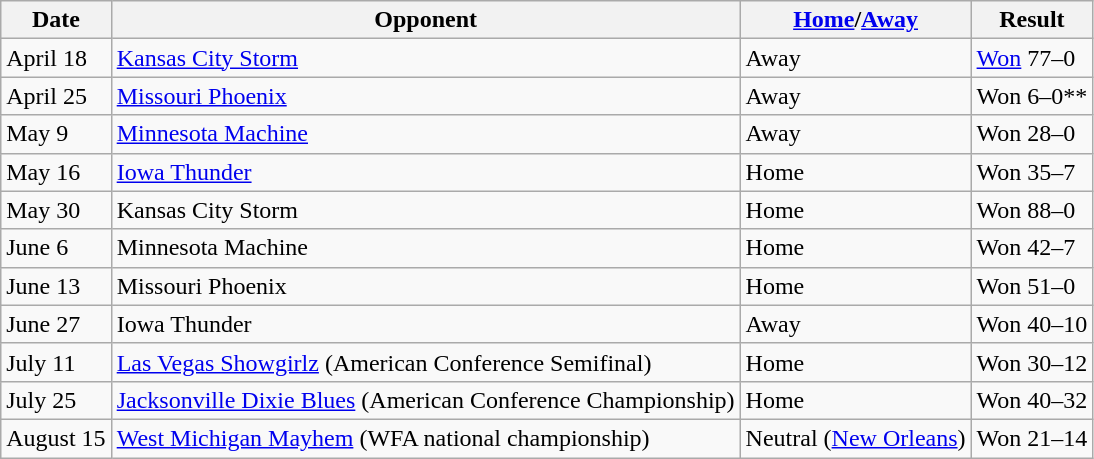<table class="wikitable">
<tr>
<th>Date</th>
<th>Opponent</th>
<th><a href='#'>Home</a>/<a href='#'>Away</a></th>
<th>Result</th>
</tr>
<tr>
<td>April 18</td>
<td><a href='#'>Kansas City Storm</a></td>
<td>Away</td>
<td><a href='#'>Won</a> 77–0</td>
</tr>
<tr>
<td>April 25</td>
<td><a href='#'>Missouri Phoenix</a></td>
<td>Away</td>
<td>Won 6–0**</td>
</tr>
<tr>
<td>May 9</td>
<td><a href='#'>Minnesota Machine</a></td>
<td>Away</td>
<td>Won 28–0</td>
</tr>
<tr>
<td>May 16</td>
<td><a href='#'>Iowa Thunder</a></td>
<td>Home</td>
<td>Won 35–7</td>
</tr>
<tr>
<td>May 30</td>
<td>Kansas City Storm</td>
<td>Home</td>
<td>Won 88–0</td>
</tr>
<tr>
<td>June 6</td>
<td>Minnesota Machine</td>
<td>Home</td>
<td>Won 42–7</td>
</tr>
<tr>
<td>June 13</td>
<td>Missouri Phoenix</td>
<td>Home</td>
<td>Won 51–0</td>
</tr>
<tr>
<td>June 27</td>
<td>Iowa Thunder</td>
<td>Away</td>
<td>Won 40–10</td>
</tr>
<tr>
<td>July 11</td>
<td><a href='#'>Las Vegas Showgirlz</a> (American Conference Semifinal)</td>
<td>Home</td>
<td>Won 30–12</td>
</tr>
<tr>
<td>July 25</td>
<td><a href='#'>Jacksonville Dixie Blues</a> (American Conference Championship)</td>
<td>Home</td>
<td>Won 40–32</td>
</tr>
<tr>
<td>August 15</td>
<td><a href='#'>West Michigan Mayhem</a> (WFA national championship)</td>
<td>Neutral (<a href='#'>New Orleans</a>)</td>
<td>Won 21–14</td>
</tr>
</table>
